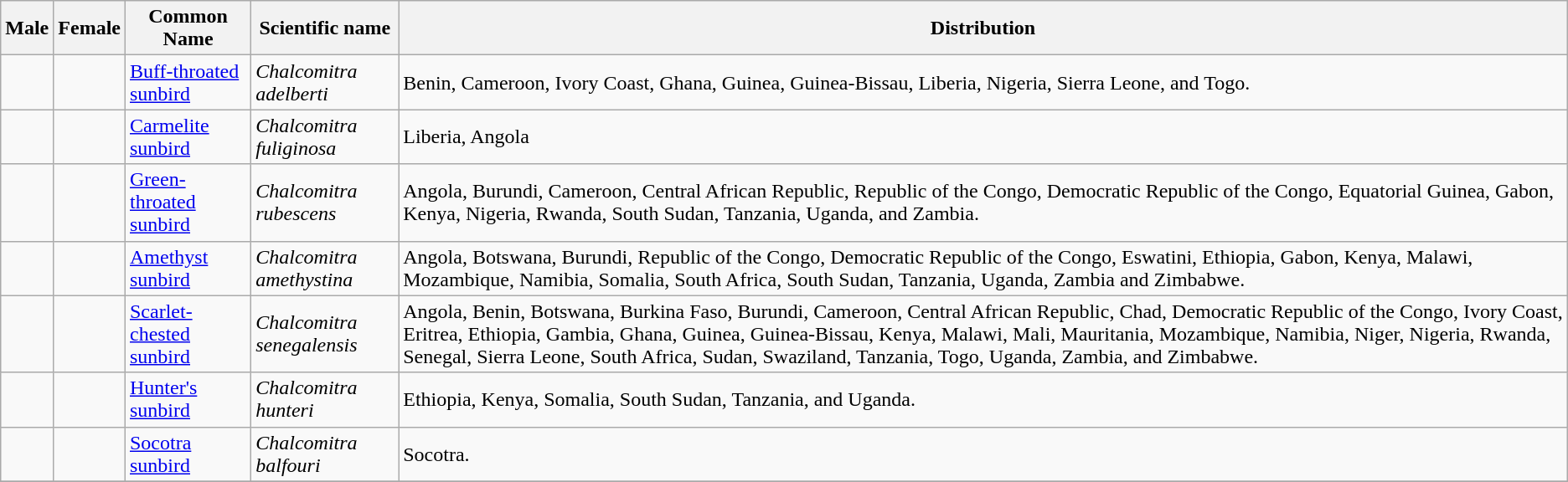<table class="wikitable">
<tr>
<th>Male</th>
<th>Female</th>
<th>Common Name</th>
<th>Scientific name</th>
<th>Distribution</th>
</tr>
<tr>
<td></td>
<td></td>
<td><a href='#'>Buff-throated sunbird</a></td>
<td><em>Chalcomitra adelberti</em></td>
<td>Benin, Cameroon, Ivory Coast, Ghana, Guinea, Guinea-Bissau, Liberia, Nigeria, Sierra Leone, and Togo.</td>
</tr>
<tr>
<td></td>
<td></td>
<td><a href='#'>Carmelite sunbird</a></td>
<td><em>Chalcomitra fuliginosa</em></td>
<td>Liberia, Angola</td>
</tr>
<tr>
<td></td>
<td></td>
<td><a href='#'>Green-throated sunbird</a></td>
<td><em>Chalcomitra rubescens</em></td>
<td>Angola, Burundi, Cameroon, Central African Republic, Republic of the Congo, Democratic Republic of the Congo, Equatorial Guinea, Gabon, Kenya, Nigeria, Rwanda, South Sudan, Tanzania, Uganda, and Zambia.</td>
</tr>
<tr>
<td></td>
<td></td>
<td><a href='#'>Amethyst sunbird</a></td>
<td><em>Chalcomitra amethystina</em></td>
<td>Angola, Botswana, Burundi, Republic of the Congo, Democratic Republic of the Congo, Eswatini, Ethiopia, Gabon, Kenya, Malawi, Mozambique, Namibia, Somalia, South Africa, South Sudan, Tanzania, Uganda, Zambia and Zimbabwe.</td>
</tr>
<tr>
<td></td>
<td></td>
<td><a href='#'>Scarlet-chested sunbird</a></td>
<td><em>Chalcomitra senegalensis</em></td>
<td>Angola, Benin, Botswana, Burkina Faso, Burundi, Cameroon, Central African Republic, Chad, Democratic Republic of the Congo, Ivory Coast, Eritrea, Ethiopia, Gambia, Ghana, Guinea, Guinea-Bissau, Kenya, Malawi, Mali, Mauritania, Mozambique, Namibia, Niger, Nigeria, Rwanda, Senegal, Sierra Leone, South Africa, Sudan, Swaziland, Tanzania, Togo, Uganda, Zambia, and Zimbabwe.</td>
</tr>
<tr>
<td></td>
<td></td>
<td><a href='#'>Hunter's sunbird</a></td>
<td><em>Chalcomitra hunteri</em></td>
<td>Ethiopia, Kenya, Somalia, South Sudan, Tanzania, and Uganda.</td>
</tr>
<tr>
<td></td>
<td></td>
<td><a href='#'>Socotra sunbird</a></td>
<td><em>Chalcomitra balfouri</em></td>
<td>Socotra.</td>
</tr>
<tr>
</tr>
</table>
